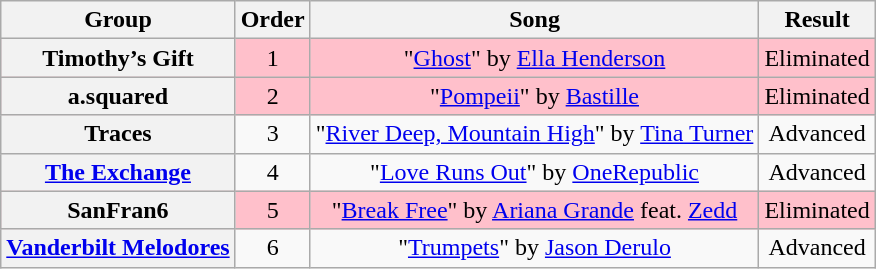<table class="wikitable plainrowheaders" style="text-align:center;">
<tr>
<th scope="col">Group</th>
<th scope="col">Order</th>
<th scope="col">Song</th>
<th scope="col">Result</th>
</tr>
<tr style="background:pink;">
<th scope="row">Timothy’s Gift</th>
<td>1</td>
<td>"<a href='#'>Ghost</a>" by <a href='#'>Ella Henderson</a></td>
<td>Eliminated</td>
</tr>
<tr style="background:pink;">
<th scope="row">a.squared</th>
<td>2</td>
<td>"<a href='#'>Pompeii</a>" by <a href='#'>Bastille</a></td>
<td>Eliminated</td>
</tr>
<tr>
<th scope="row">Traces</th>
<td>3</td>
<td>"<a href='#'>River Deep, Mountain High</a>" by <a href='#'>Tina Turner</a></td>
<td>Advanced</td>
</tr>
<tr>
<th scope="row"><a href='#'>The Exchange</a></th>
<td>4</td>
<td>"<a href='#'>Love Runs Out</a>" by <a href='#'>OneRepublic</a></td>
<td>Advanced</td>
</tr>
<tr style="background:pink;">
<th scope="row">SanFran6</th>
<td>5</td>
<td>"<a href='#'>Break Free</a>" by <a href='#'>Ariana Grande</a> feat. <a href='#'>Zedd</a></td>
<td>Eliminated</td>
</tr>
<tr>
<th scope="row"><a href='#'>Vanderbilt Melodores</a></th>
<td>6</td>
<td>"<a href='#'>Trumpets</a>" by <a href='#'>Jason Derulo</a></td>
<td>Advanced</td>
</tr>
</table>
